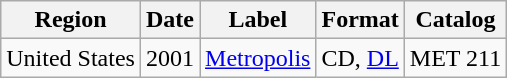<table class="wikitable">
<tr>
<th>Region</th>
<th>Date</th>
<th>Label</th>
<th>Format</th>
<th>Catalog</th>
</tr>
<tr>
<td>United States</td>
<td>2001</td>
<td><a href='#'>Metropolis</a></td>
<td>CD, <a href='#'>DL</a></td>
<td>MET 211</td>
</tr>
</table>
